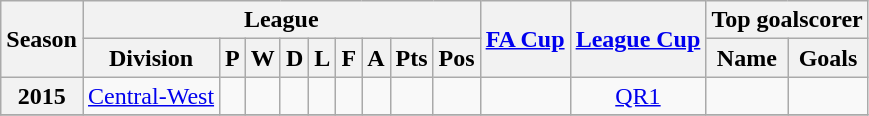<table class="wikitable" style="text-align: center">
<tr>
<th rowspan=2>Season</th>
<th colspan=9>League</th>
<th rowspan=2><a href='#'>FA Cup</a></th>
<th rowspan=2><a href='#'>League Cup</a></th>
<th colspan=2>Top goalscorer</th>
</tr>
<tr>
<th>Division</th>
<th>P</th>
<th>W</th>
<th>D</th>
<th>L</th>
<th>F</th>
<th>A</th>
<th>Pts</th>
<th>Pos</th>
<th>Name</th>
<th>Goals</th>
</tr>
<tr>
<th>2015</th>
<td><a href='#'>Central-West</a></td>
<td></td>
<td></td>
<td></td>
<td></td>
<td></td>
<td></td>
<td></td>
<td></td>
<td></td>
<td><a href='#'>QR1</a></td>
<td></td>
<td></td>
</tr>
<tr>
</tr>
</table>
